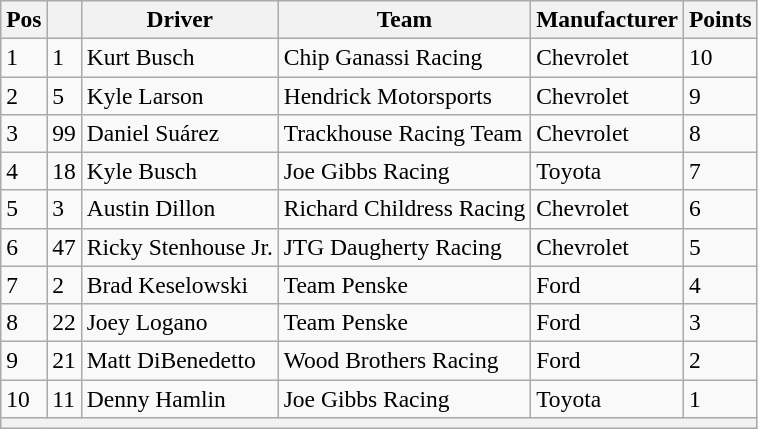<table class="wikitable" style="font-size:98%">
<tr>
<th>Pos</th>
<th></th>
<th>Driver</th>
<th>Team</th>
<th>Manufacturer</th>
<th>Points</th>
</tr>
<tr>
<td>1</td>
<td>1</td>
<td>Kurt Busch</td>
<td>Chip Ganassi Racing</td>
<td>Chevrolet</td>
<td>10</td>
</tr>
<tr>
<td>2</td>
<td>5</td>
<td>Kyle Larson</td>
<td>Hendrick Motorsports</td>
<td>Chevrolet</td>
<td>9</td>
</tr>
<tr>
<td>3</td>
<td>99</td>
<td>Daniel Suárez</td>
<td>Trackhouse Racing Team</td>
<td>Chevrolet</td>
<td>8</td>
</tr>
<tr>
<td>4</td>
<td>18</td>
<td>Kyle Busch</td>
<td>Joe Gibbs Racing</td>
<td>Toyota</td>
<td>7</td>
</tr>
<tr>
<td>5</td>
<td>3</td>
<td>Austin Dillon</td>
<td>Richard Childress Racing</td>
<td>Chevrolet</td>
<td>6</td>
</tr>
<tr>
<td>6</td>
<td>47</td>
<td>Ricky Stenhouse Jr.</td>
<td>JTG Daugherty Racing</td>
<td>Chevrolet</td>
<td>5</td>
</tr>
<tr>
<td>7</td>
<td>2</td>
<td>Brad Keselowski</td>
<td>Team Penske</td>
<td>Ford</td>
<td>4</td>
</tr>
<tr>
<td>8</td>
<td>22</td>
<td>Joey Logano</td>
<td>Team Penske</td>
<td>Ford</td>
<td>3</td>
</tr>
<tr>
<td>9</td>
<td>21</td>
<td>Matt DiBenedetto</td>
<td>Wood Brothers Racing</td>
<td>Ford</td>
<td>2</td>
</tr>
<tr>
<td>10</td>
<td>11</td>
<td>Denny Hamlin</td>
<td>Joe Gibbs Racing</td>
<td>Toyota</td>
<td>1</td>
</tr>
<tr>
<th colspan="6"></th>
</tr>
</table>
